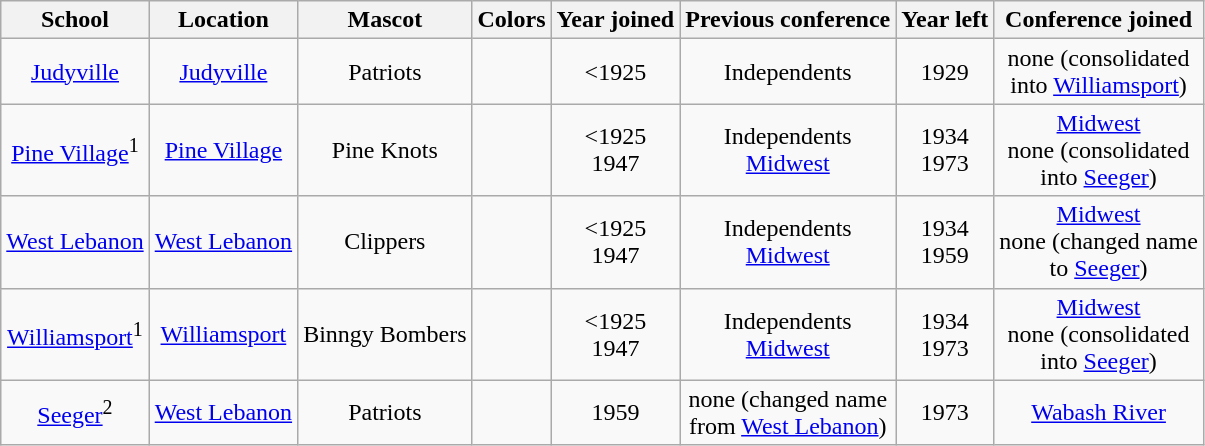<table class="wikitable" style="text-align:center;">
<tr>
<th>School</th>
<th>Location</th>
<th>Mascot</th>
<th>Colors</th>
<th>Year joined</th>
<th>Previous conference</th>
<th>Year left</th>
<th>Conference joined</th>
</tr>
<tr>
<td><a href='#'>Judyville</a></td>
<td><a href='#'>Judyville</a></td>
<td>Patriots</td>
<td> </td>
<td><1925</td>
<td>Independents</td>
<td>1929</td>
<td>none (consolidated<br>into <a href='#'>Williamsport</a>)</td>
</tr>
<tr>
<td><a href='#'>Pine Village</a><sup>1</sup></td>
<td><a href='#'>Pine Village</a></td>
<td>Pine Knots</td>
<td> </td>
<td><1925<br>1947</td>
<td>Independents<br><a href='#'>Midwest</a></td>
<td>1934<br>1973</td>
<td><a href='#'>Midwest</a><br>none (consolidated<br>into <a href='#'>Seeger</a>)</td>
</tr>
<tr>
<td><a href='#'>West Lebanon</a></td>
<td><a href='#'>West Lebanon</a></td>
<td>Clippers</td>
<td> </td>
<td><1925<br>1947</td>
<td>Independents<br><a href='#'>Midwest</a></td>
<td>1934<br>1959</td>
<td><a href='#'>Midwest</a><br>none (changed name<br>to <a href='#'>Seeger</a>)</td>
</tr>
<tr>
<td><a href='#'>Williamsport</a><sup>1</sup></td>
<td><a href='#'>Williamsport</a></td>
<td>Binngy Bombers</td>
<td> </td>
<td><1925<br>1947</td>
<td>Independents<br><a href='#'>Midwest</a></td>
<td>1934<br>1973</td>
<td><a href='#'>Midwest</a><br>none (consolidated<br>into <a href='#'>Seeger</a>)</td>
</tr>
<tr>
<td><a href='#'>Seeger</a><sup>2</sup></td>
<td><a href='#'>West Lebanon</a></td>
<td>Patriots</td>
<td>  </td>
<td>1959</td>
<td>none (changed name<br>from <a href='#'>West Lebanon</a>)</td>
<td>1973</td>
<td><a href='#'>Wabash River</a></td>
</tr>
</table>
